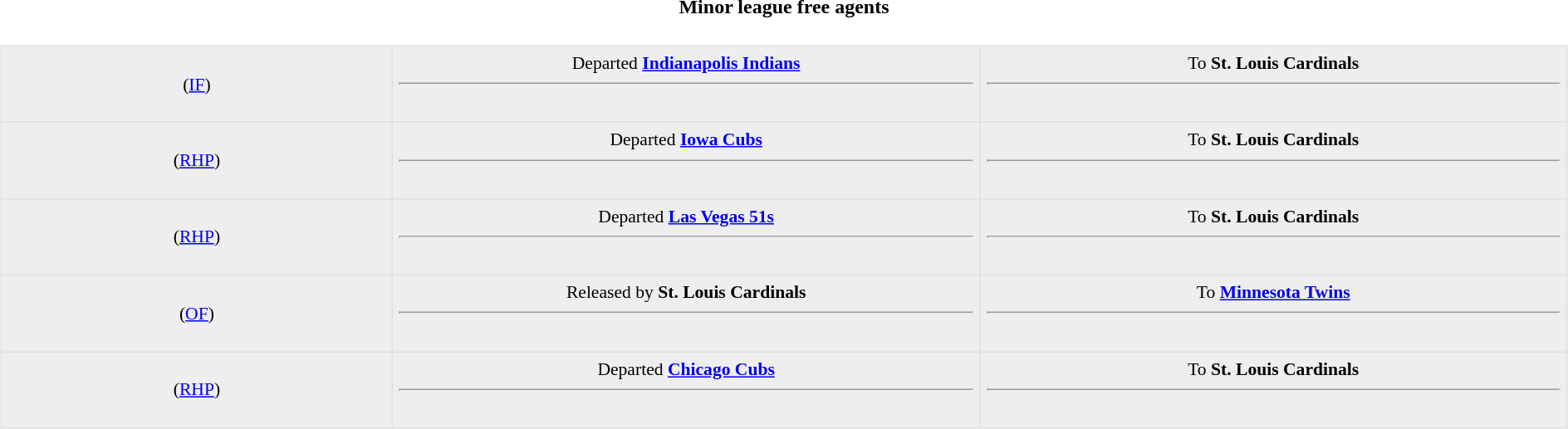<table class="toccolours collapsible collapsed" style="width:100%; background:inherit">
<tr>
<th>Minor league free agents</th>
</tr>
<tr>
<td><br><table border=1 style="border-collapse:collapse; font-size:90%; text-align: center; width: 100%" bordercolor="#DFDFDF"  cellpadding="5">
<tr bgcolor="#eeeeee">
<td style="width:20%"> (<a href='#'>IF</a>)</td>
<td style="width:30%" "text-align: center">Departed <strong><a href='#'>Indianapolis Indians</a></strong><hr><br></td>
<td style="width:30%" valign="top">To <strong>St. Louis Cardinals</strong><hr><br></td>
</tr>
<tr bgcolor="#eeeeee">
<td style="width:20%"> (<a href='#'>RHP</a>)</td>
<td style="width:30%" "text-align: center">Departed <strong><a href='#'>Iowa Cubs</a></strong><hr><br></td>
<td style="width:30%" valign="top">To <strong>St. Louis Cardinals</strong><hr><br></td>
</tr>
<tr bgcolor="#eeeeee">
<td style="width:20%"> (<a href='#'>RHP</a>)</td>
<td style="width:30%" "text-align: center">Departed <strong><a href='#'>Las Vegas 51s</a></strong><hr><br></td>
<td style="width:30%" valign="top">To <strong>St. Louis Cardinals</strong><hr><br></td>
</tr>
<tr bgcolor="#eeeeee">
<td style="width:20%"> (<a href='#'>OF</a>)</td>
<td style="width:30%" valign="top">Released by <strong>St. Louis Cardinals</strong><hr><br></td>
<td style="width:30%" valign="top">To <strong><a href='#'>Minnesota Twins</a></strong><hr><br></td>
</tr>
<tr bgcolor="#eeeeee">
<td style="width:20%"> (<a href='#'>RHP</a>)</td>
<td style="width:30%" valign="top">Departed <strong><a href='#'>Chicago Cubs</a></strong><hr><br></td>
<td style="width:30%" valign="top">To <strong>St. Louis Cardinals</strong><hr><br></td>
</tr>
</table>
</td>
</tr>
</table>
